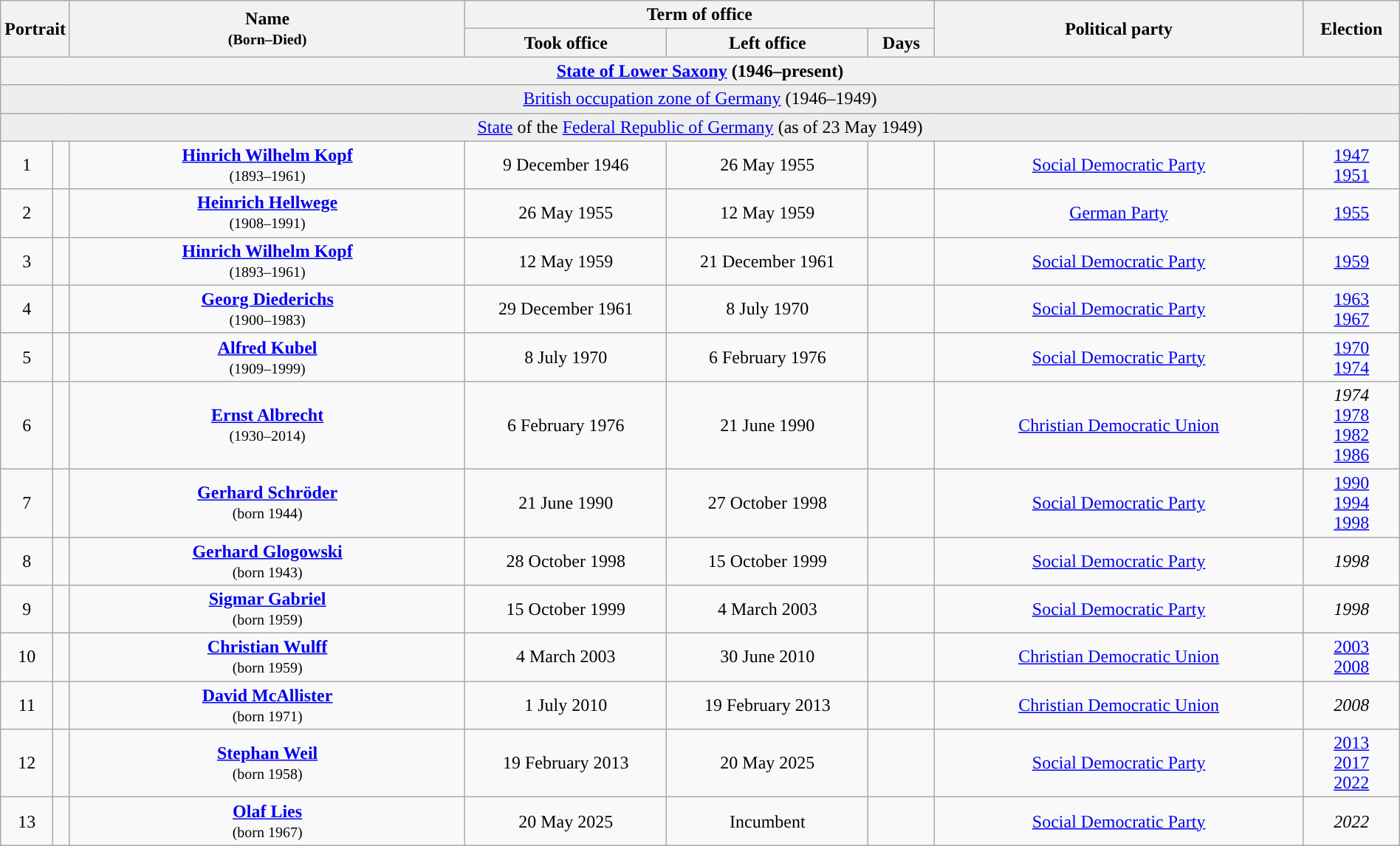<table class="wikitable" style="text-align:center; width:100%; border:1px #AAAAFF solid">
<tr>
<th width=80px rowspan=2 colspan=2>Portrait</th>
<th width=30% rowspan=2>Name<br><small>(Born–Died)</small></th>
<th width=35% colspan=3>Term of office</th>
<th width=28% rowspan=2>Political party</th>
<th width=28% rowspan=2>Election</th>
</tr>
<tr>
<th>Took office</th>
<th>Left office</th>
<th>Days</th>
</tr>
<tr>
<th colspan="8"><a href='#'>State of Lower Saxony</a> (1946–present)</th>
</tr>
<tr>
<td bgcolor=#EEEEEE colspan=8><a href='#'>British occupation zone of Germany</a> (1946–1949)</td>
</tr>
<tr>
<td bgcolor=#EEEEEE colspan=8><a href='#'>State</a> of the <a href='#'>Federal Republic of Germany</a> (as of 23 May 1949)</td>
</tr>
<tr>
<td style="background:">1</td>
<td></td>
<td><strong><a href='#'>Hinrich Wilhelm Kopf</a></strong><br><small>(1893–1961)</small></td>
<td>9 December 1946</td>
<td>26 May 1955</td>
<td></td>
<td><a href='#'>Social Democratic Party</a></td>
<td><a href='#'>1947</a><br><a href='#'>1951</a></td>
</tr>
<tr>
<td style="background:">2</td>
<td></td>
<td><strong><a href='#'>Heinrich Hellwege</a></strong><br><small>(1908–1991)</small></td>
<td>26 May 1955</td>
<td>12 May 1959</td>
<td></td>
<td><a href='#'>German Party</a></td>
<td><a href='#'>1955</a></td>
</tr>
<tr>
<td style="background:">3<br></td>
<td></td>
<td><strong><a href='#'>Hinrich Wilhelm Kopf</a></strong><br><small>(1893–1961)</small></td>
<td>12 May 1959</td>
<td>21 December 1961<br></td>
<td></td>
<td><a href='#'>Social Democratic Party</a></td>
<td><a href='#'>1959</a></td>
</tr>
<tr>
<td style="background:">4</td>
<td></td>
<td><strong><a href='#'>Georg Diederichs</a></strong><br><small>(1900–1983)</small></td>
<td>29 December 1961</td>
<td>8 July 1970</td>
<td></td>
<td><a href='#'>Social Democratic Party</a></td>
<td><a href='#'>1963</a><br><a href='#'>1967</a></td>
</tr>
<tr>
<td style="background:">5</td>
<td></td>
<td><strong><a href='#'>Alfred Kubel</a></strong><br><small>(1909–1999)</small></td>
<td>8 July 1970</td>
<td>6 February 1976<br></td>
<td></td>
<td><a href='#'>Social Democratic Party</a></td>
<td><a href='#'>1970</a><br><a href='#'>1974</a></td>
</tr>
<tr>
<td style="background:">6</td>
<td></td>
<td><strong><a href='#'>Ernst Albrecht</a></strong><br><small>(1930–2014)</small></td>
<td>6 February 1976</td>
<td>21 June 1990</td>
<td></td>
<td><a href='#'>Christian Democratic Union</a></td>
<td><em>1974</em><br><a href='#'>1978</a><br><a href='#'>1982</a><br><a href='#'>1986</a></td>
</tr>
<tr>
<td style="background:">7</td>
<td></td>
<td><strong><a href='#'>Gerhard Schröder</a></strong><br><small>(born 1944)</small></td>
<td>21 June 1990</td>
<td>27 October 1998<br></td>
<td></td>
<td><a href='#'>Social Democratic Party</a></td>
<td><a href='#'>1990</a><br><a href='#'>1994</a><br><a href='#'>1998</a></td>
</tr>
<tr>
<td style="background:">8</td>
<td></td>
<td><strong><a href='#'>Gerhard Glogowski</a></strong><br><small>(born 1943)</small></td>
<td>28 October 1998</td>
<td>15 October 1999<br></td>
<td></td>
<td><a href='#'>Social Democratic Party</a></td>
<td><em>1998</em></td>
</tr>
<tr>
<td style="background:">9</td>
<td></td>
<td><strong><a href='#'>Sigmar Gabriel</a></strong><br><small>(born 1959)</small></td>
<td>15 October 1999</td>
<td>4 March 2003</td>
<td></td>
<td><a href='#'>Social Democratic Party</a></td>
<td><em>1998</em></td>
</tr>
<tr>
<td style="background:">10</td>
<td></td>
<td><strong><a href='#'>Christian Wulff</a></strong><br><small>(born 1959)</small></td>
<td>4 March 2003</td>
<td>30 June 2010<br></td>
<td></td>
<td><a href='#'>Christian Democratic Union</a></td>
<td><a href='#'>2003</a><br><a href='#'>2008</a></td>
</tr>
<tr>
<td style="background:">11</td>
<td></td>
<td><strong><a href='#'>David McAllister</a></strong><br><small>(born 1971)</small></td>
<td>1 July 2010</td>
<td>19 February 2013</td>
<td></td>
<td><a href='#'>Christian Democratic Union</a></td>
<td><em>2008</em></td>
</tr>
<tr>
<td style="background:">12</td>
<td></td>
<td><strong><a href='#'>Stephan Weil</a></strong><br><small>(born 1958)</small></td>
<td>19 February 2013</td>
<td>20 May 2025</td>
<td></td>
<td><a href='#'>Social Democratic Party</a></td>
<td><a href='#'>2013</a><br><a href='#'>2017</a><br><a href='#'>2022</a></td>
</tr>
<tr>
<td style="background:">13</td>
<td></td>
<td><strong><a href='#'>Olaf Lies</a></strong><br><small>(born 1967)</small></td>
<td>20 May 2025</td>
<td>Incumbent</td>
<td></td>
<td><a href='#'>Social Democratic Party</a></td>
<td><em>2022</em></td>
</tr>
</table>
